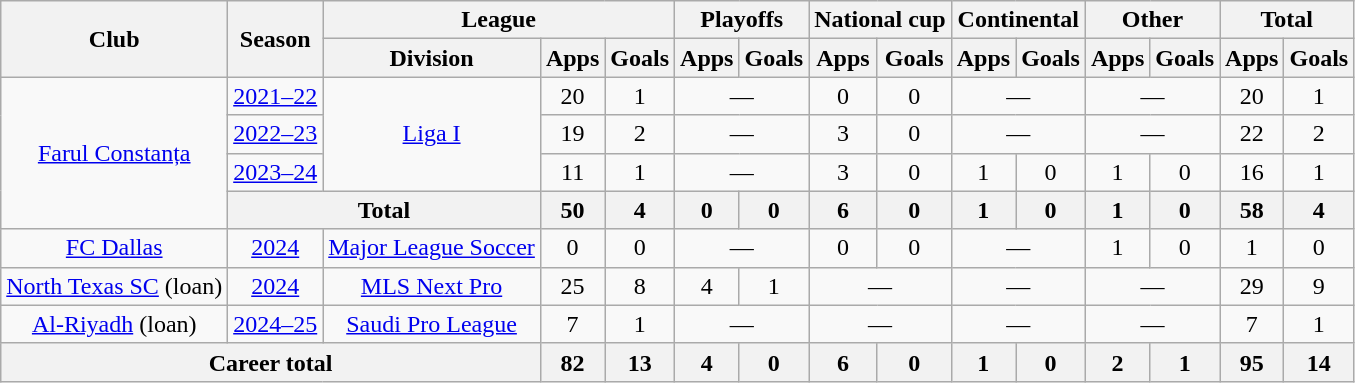<table class="wikitable" style="text-align:center">
<tr>
<th rowspan="2">Club</th>
<th rowspan="2">Season</th>
<th colspan="3">League</th>
<th colspan="2">Playoffs</th>
<th colspan="2">National cup</th>
<th colspan="2">Continental</th>
<th colspan="2">Other</th>
<th colspan="2">Total</th>
</tr>
<tr>
<th>Division</th>
<th>Apps</th>
<th>Goals</th>
<th>Apps</th>
<th>Goals</th>
<th>Apps</th>
<th>Goals</th>
<th>Apps</th>
<th>Goals</th>
<th>Apps</th>
<th>Goals</th>
<th>Apps</th>
<th>Goals</th>
</tr>
<tr>
<td rowspan="4"><a href='#'>Farul Constanța</a></td>
<td><a href='#'>2021–22</a></td>
<td rowspan="3"><a href='#'>Liga I</a></td>
<td>20</td>
<td>1</td>
<td colspan="2">—</td>
<td>0</td>
<td>0</td>
<td colspan="2">—</td>
<td colspan="2">—</td>
<td>20</td>
<td>1</td>
</tr>
<tr>
<td><a href='#'>2022–23</a></td>
<td>19</td>
<td>2</td>
<td colspan="2">—</td>
<td>3</td>
<td>0</td>
<td colspan="2">—</td>
<td colspan="2">—</td>
<td>22</td>
<td>2</td>
</tr>
<tr>
<td><a href='#'>2023–24</a></td>
<td>11</td>
<td>1</td>
<td colspan="2">—</td>
<td>3</td>
<td>0</td>
<td>1</td>
<td>0</td>
<td>1</td>
<td>0</td>
<td>16</td>
<td>1</td>
</tr>
<tr>
<th colspan="2">Total</th>
<th>50</th>
<th>4</th>
<th>0</th>
<th>0</th>
<th>6</th>
<th>0</th>
<th>1</th>
<th>0</th>
<th>1</th>
<th>0</th>
<th>58</th>
<th>4</th>
</tr>
<tr>
<td><a href='#'>FC Dallas</a></td>
<td><a href='#'>2024</a></td>
<td><a href='#'>Major League Soccer</a></td>
<td>0</td>
<td>0</td>
<td colspan="2">—</td>
<td>0</td>
<td>0</td>
<td colspan="2">—</td>
<td>1</td>
<td>0</td>
<td>1</td>
<td>0</td>
</tr>
<tr>
<td><a href='#'>North Texas SC</a> (loan)</td>
<td><a href='#'>2024</a></td>
<td><a href='#'>MLS Next Pro</a></td>
<td>25</td>
<td>8</td>
<td>4</td>
<td>1</td>
<td colspan="2">—</td>
<td colspan="2">—</td>
<td colspan="2">—</td>
<td>29</td>
<td>9</td>
</tr>
<tr>
<td><a href='#'>Al-Riyadh</a> (loan)</td>
<td><a href='#'>2024–25</a></td>
<td><a href='#'>Saudi Pro League</a></td>
<td>7</td>
<td>1</td>
<td colspan="2">—</td>
<td colspan="2">—</td>
<td colspan="2">—</td>
<td colspan="2">—</td>
<td>7</td>
<td>1</td>
</tr>
<tr>
<th colspan="3">Career total</th>
<th>82</th>
<th>13</th>
<th>4</th>
<th>0</th>
<th>6</th>
<th>0</th>
<th>1</th>
<th>0</th>
<th>2</th>
<th>1</th>
<th>95</th>
<th>14</th>
</tr>
</table>
